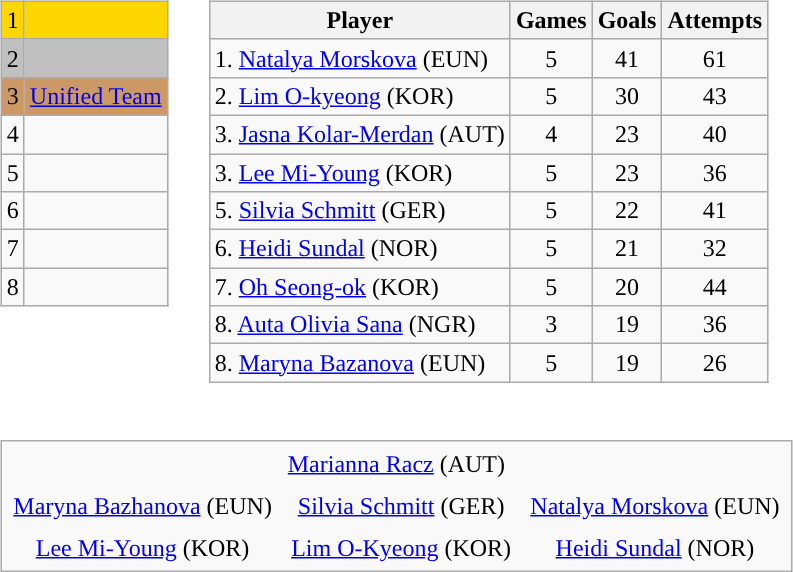<table>
<tr>
<td style="vertical-align:top;padding-right:0.5em;"><br><table class="wikitable" style="float:left;">
<tr bgcolor="gold">
<td align="center">1</td>
<td></td>
</tr>
<tr bgcolor="silver">
<td align="center">2</td>
<td></td>
</tr>
<tr bgcolor="#cc9966">
<td align="center">3</td>
<td> <a href='#'>Unified Team</a></td>
</tr>
<tr>
<td align="center">4</td>
<td></td>
</tr>
<tr>
<td align="center">5</td>
<td></td>
</tr>
<tr>
<td align="center">6</td>
<td></td>
</tr>
<tr>
<td align="center">7</td>
<td></td>
</tr>
<tr>
<td align="center">8</td>
<td></td>
</tr>
</table>
</td>
<td style="vertical-align:top;"><br><table class="wikitable" style="text-align:center;">
<tr>
<th>Player</th>
<th>Games</th>
<th>Goals</th>
<th>Attempts</th>
</tr>
<tr>
<td style="text-align:left;">1. <a href='#'>Natalya Morskova</a> (EUN)</td>
<td>5</td>
<td>41</td>
<td>61</td>
</tr>
<tr>
<td style="text-align:left;">2. <a href='#'>Lim O-kyeong</a> (KOR)</td>
<td>5</td>
<td>30</td>
<td>43</td>
</tr>
<tr>
<td style="text-align:left;">3. <a href='#'>Jasna Kolar-Merdan</a> (AUT)</td>
<td>4</td>
<td>23</td>
<td>40</td>
</tr>
<tr>
<td style="text-align:left;">3. <a href='#'>Lee Mi-Young</a> (KOR)</td>
<td>5</td>
<td>23</td>
<td>36</td>
</tr>
<tr>
<td style="text-align:left;">5. <a href='#'>Silvia Schmitt</a> (GER)</td>
<td>5</td>
<td>22</td>
<td>41</td>
</tr>
<tr>
<td style="text-align:left;">6. <a href='#'>Heidi Sundal</a> (NOR)</td>
<td>5</td>
<td>21</td>
<td>32</td>
</tr>
<tr>
<td style="text-align:left;">7. <a href='#'>Oh Seong-ok</a> (KOR)</td>
<td>5</td>
<td>20</td>
<td>44</td>
</tr>
<tr>
<td style="text-align:left;">8. <a href='#'>Auta Olivia Sana</a> (NGR)</td>
<td>3</td>
<td>19</td>
<td>36</td>
</tr>
<tr>
<td style="text-align:left;">8. <a href='#'>Maryna Bazanova</a> (EUN)</td>
<td>5</td>
<td>19</td>
<td>26</td>
</tr>
</table>
</td>
</tr>
<tr>
<td colspan="2" style="vertical-align:top;"><br><table style="text-align:center;background-color:#f9f9f9;border:1px solid #aaaaaa;width:100%;">
<tr>
<td style="padding:0.25em;" colspan="3"><a href='#'>Marianna Racz</a> (AUT)</td>
</tr>
<tr>
<td style="padding:0.25em;"><a href='#'>Maryna Bazhanova</a> (EUN)</td>
<td style="padding:0.25em;"><a href='#'>Silvia Schmitt</a> (GER)</td>
<td style="padding:0.25em;"><a href='#'>Natalya Morskova</a> (EUN)</td>
</tr>
<tr>
<td style="padding:0.25em;"><a href='#'>Lee Mi-Young</a> (KOR)</td>
<td style="padding:0.25em;"><a href='#'>Lim O-Kyeong</a> (KOR)</td>
<td style="padding:0.25em;"><a href='#'>Heidi Sundal</a> (NOR)</td>
</tr>
</table>
</td>
</tr>
</table>
